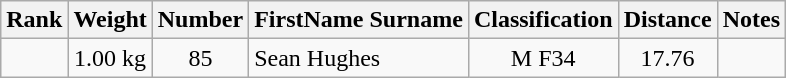<table class="wikitable sortable" style="text-align:center">
<tr>
<th>Rank</th>
<th>Weight</th>
<th>Number</th>
<th>FirstName Surname</th>
<th>Classification</th>
<th>Distance</th>
<th>Notes</th>
</tr>
<tr>
<td></td>
<td>1.00 kg</td>
<td>85</td>
<td style="text-align:left"> Sean Hughes</td>
<td>M F34</td>
<td>17.76</td>
<td></td>
</tr>
</table>
